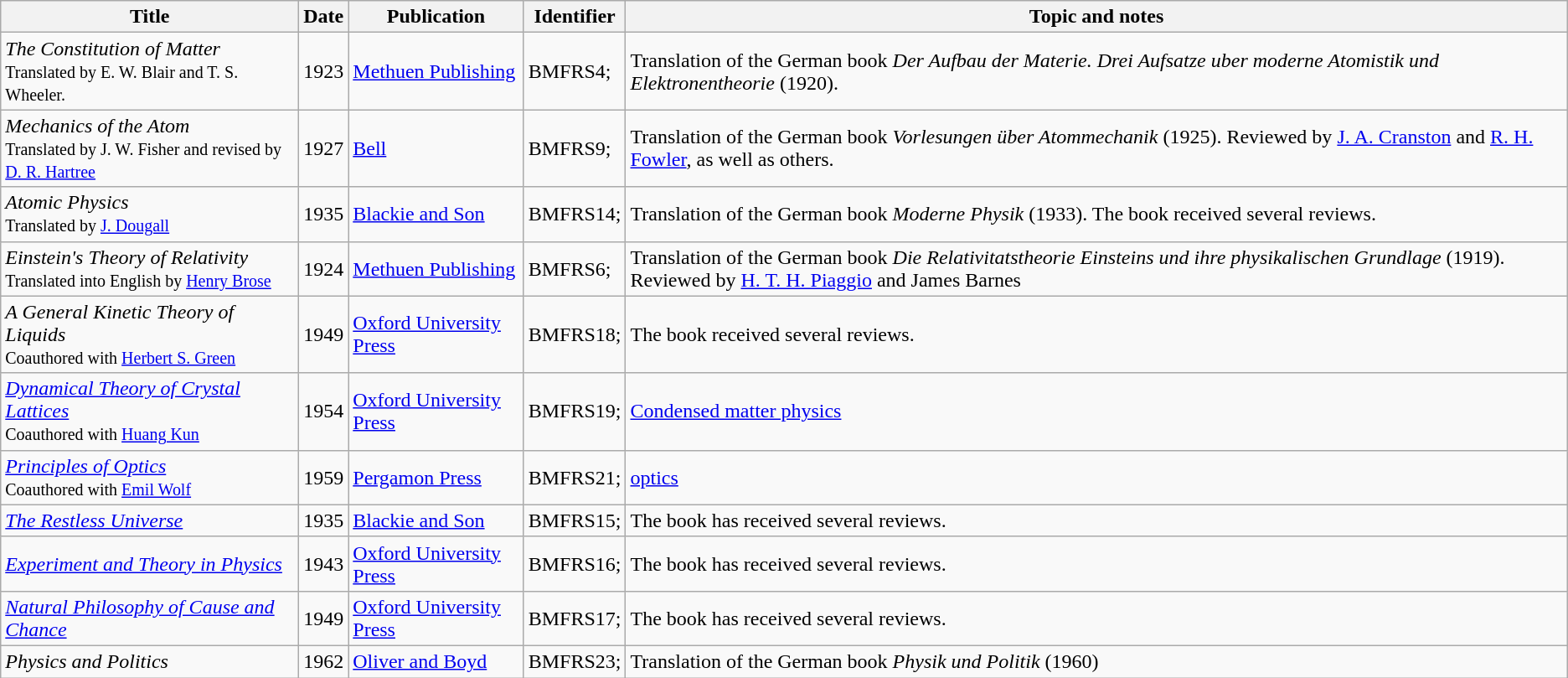<table class="wikitable sortable" width="auto" style="text-align: left">
<tr>
<th>Title</th>
<th>Date</th>
<th>Publication</th>
<th>Identifier</th>
<th>Topic and notes</th>
</tr>
<tr>
<td><em>The Constitution of Matter</em><br><small>Translated by  E. W. Blair and  T. S. Wheeler.</small></td>
<td>1923</td>
<td><a href='#'>Methuen Publishing</a></td>
<td>BMFRS4; </td>
<td>Translation of the German book <em>Der Aufbau der Materie. Drei Aufsatze uber moderne Atomistik und Elektronentheorie</em> (1920).</td>
</tr>
<tr>
<td><em>Mechanics of the Atom</em><br><small>Translated by  J. W. Fisher and revised by <a href='#'>D. R. Hartree</a></small></td>
<td>1927</td>
<td><a href='#'>Bell</a></td>
<td>BMFRS9; </td>
<td>Translation of the German book <em>Vorlesungen über Atommechanik</em> (1925). Reviewed by <a href='#'>J. A. Cranston</a> and <a href='#'>R. H. Fowler</a>, as well as others.</td>
</tr>
<tr>
<td><em>Atomic Physics</em><br><small>Translated by <a href='#'>J. Dougall</a></small></td>
<td>1935</td>
<td><a href='#'>Blackie and Son</a></td>
<td>BMFRS14; </td>
<td>Translation of the German book <em>Moderne Physik</em> (1933). The book received several reviews.</td>
</tr>
<tr>
<td><em>Einstein's Theory of Relativity</em><br><small>Translated into English by <a href='#'>Henry Brose</a></small></td>
<td>1924</td>
<td><a href='#'>Methuen Publishing</a></td>
<td>BMFRS6; </td>
<td>Translation of the German book <em>Die Relativitatstheorie Einsteins und ihre physikalischen Grundlage</em> (1919). Reviewed by <a href='#'>H. T. H. Piaggio</a> and James Barnes</td>
</tr>
<tr>
<td><em>A General Kinetic Theory of Liquids</em><br><small>Coauthored with <a href='#'>Herbert S. Green</a></small></td>
<td>1949</td>
<td><a href='#'>Oxford University Press</a></td>
<td>BMFRS18; </td>
<td>The book received several reviews.</td>
</tr>
<tr>
<td><em><a href='#'>Dynamical Theory of Crystal Lattices</a></em><br><small>Coauthored with <a href='#'>Huang Kun</a></small></td>
<td>1954</td>
<td><a href='#'>Oxford University Press</a></td>
<td>BMFRS19; </td>
<td><a href='#'>Condensed matter physics</a></td>
</tr>
<tr>
<td><em><a href='#'>Principles of Optics</a></em><br><small>Coauthored with <a href='#'>Emil Wolf</a></small></td>
<td>1959</td>
<td><a href='#'>Pergamon Press</a></td>
<td>BMFRS21; </td>
<td><a href='#'>optics</a></td>
</tr>
<tr>
<td><em><a href='#'>The Restless Universe</a></em></td>
<td>1935</td>
<td><a href='#'>Blackie and Son</a></td>
<td>BMFRS15; </td>
<td>The book has received several reviews.</td>
</tr>
<tr>
<td><em><a href='#'>Experiment and Theory in Physics</a></em></td>
<td>1943</td>
<td><a href='#'>Oxford University Press</a></td>
<td>BMFRS16; </td>
<td>The book has received several reviews.</td>
</tr>
<tr>
<td><em><a href='#'>Natural Philosophy of Cause and Chance</a></em></td>
<td>1949</td>
<td><a href='#'>Oxford University Press</a></td>
<td>BMFRS17; </td>
<td>The book has received several reviews.</td>
</tr>
<tr>
<td><em>Physics and Politics</em></td>
<td>1962</td>
<td><a href='#'>Oliver and Boyd</a></td>
<td>BMFRS23; </td>
<td>Translation of the German book <em>Physik und Politik</em> (1960)</td>
</tr>
</table>
